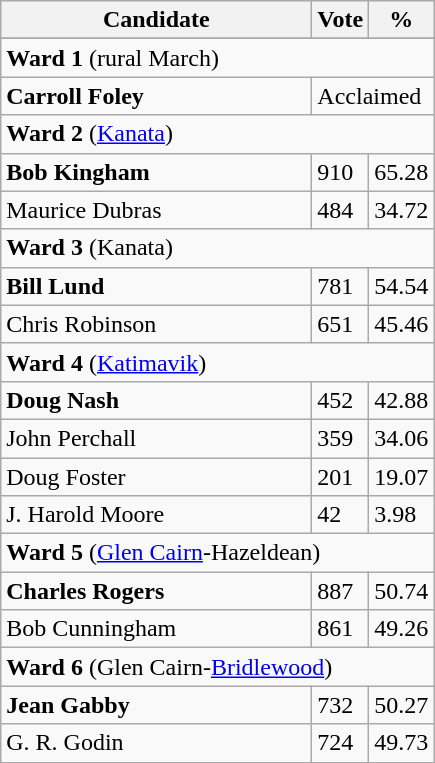<table class="wikitable">
<tr>
<th bgcolor="#DDDDFF" width="200px">Candidate</th>
<th bgcolor="#DDDDFF">Vote</th>
<th bgcolor="#DDDDFF">%</th>
</tr>
<tr>
</tr>
<tr>
<td colspan="4"><strong>Ward 1</strong> (rural March)</td>
</tr>
<tr>
<td><strong>Carroll Foley</strong></td>
<td colspan="2">Acclaimed</td>
</tr>
<tr>
<td colspan="4"><strong>Ward 2</strong> (<a href='#'>Kanata</a>)</td>
</tr>
<tr>
<td><strong>Bob Kingham</strong></td>
<td>910</td>
<td>65.28</td>
</tr>
<tr>
<td>Maurice Dubras</td>
<td>484</td>
<td>34.72</td>
</tr>
<tr>
<td colspan="4"><strong> Ward 3</strong> (Kanata)</td>
</tr>
<tr>
<td><strong>Bill Lund</strong></td>
<td>781</td>
<td>54.54</td>
</tr>
<tr>
<td>Chris Robinson</td>
<td>651</td>
<td>45.46</td>
</tr>
<tr>
<td colspan="4"><strong>Ward 4</strong> (<a href='#'>Katimavik</a>)</td>
</tr>
<tr>
<td><strong>Doug Nash</strong></td>
<td>452</td>
<td>42.88</td>
</tr>
<tr>
<td>John Perchall</td>
<td>359</td>
<td>34.06</td>
</tr>
<tr>
<td>Doug Foster</td>
<td>201</td>
<td>19.07</td>
</tr>
<tr>
<td>J. Harold Moore</td>
<td>42</td>
<td>3.98</td>
</tr>
<tr>
<td colspan="4"><strong>Ward 5 </strong> (<a href='#'>Glen Cairn</a>-Hazeldean)</td>
</tr>
<tr>
<td><strong>Charles Rogers</strong></td>
<td>887</td>
<td>50.74</td>
</tr>
<tr>
<td>Bob Cunningham</td>
<td>861</td>
<td>49.26</td>
</tr>
<tr>
<td colspan="4"><strong>Ward 6 </strong> (Glen Cairn-<a href='#'>Bridlewood</a>)</td>
</tr>
<tr>
<td><strong>Jean Gabby</strong></td>
<td>732</td>
<td>50.27</td>
</tr>
<tr>
<td>G. R. Godin</td>
<td>724</td>
<td>49.73</td>
</tr>
</table>
